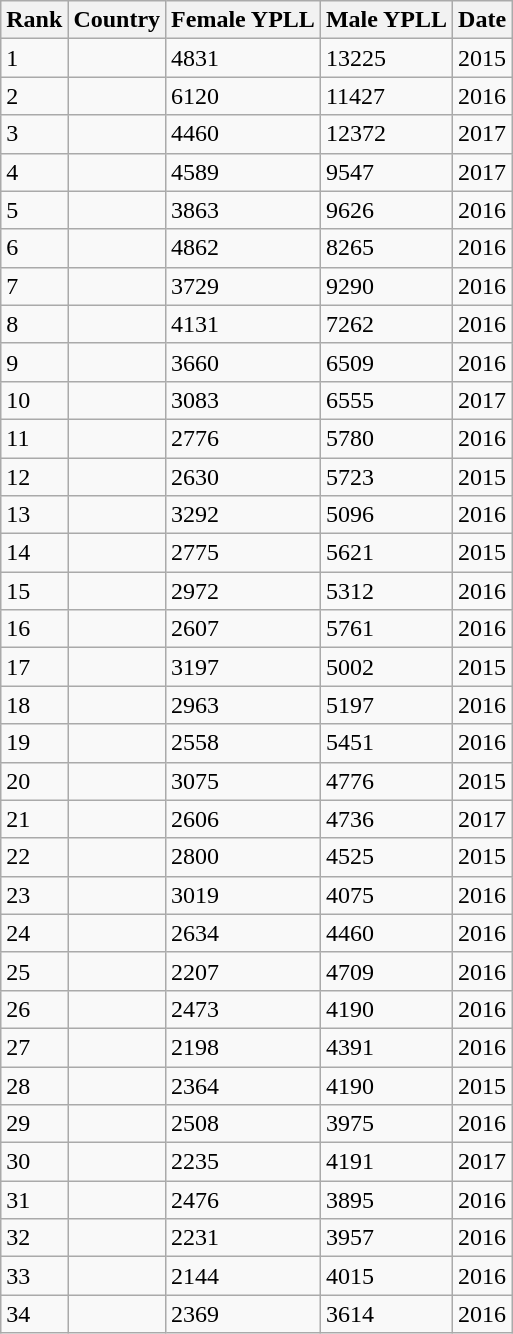<table class="wikitable sortable">
<tr>
<th>Rank</th>
<th>Country</th>
<th>Female YPLL</th>
<th>Male YPLL</th>
<th>Date</th>
</tr>
<tr>
<td>1</td>
<td align="left"></td>
<td>4831</td>
<td>13225</td>
<td>2015</td>
</tr>
<tr>
<td>2</td>
<td align="left"></td>
<td>6120</td>
<td>11427</td>
<td>2016</td>
</tr>
<tr>
<td>3</td>
<td align="left"></td>
<td>4460</td>
<td>12372</td>
<td>2017</td>
</tr>
<tr>
<td>4</td>
<td align="left"></td>
<td>4589</td>
<td>9547</td>
<td>2017</td>
</tr>
<tr>
<td>5</td>
<td align="left"></td>
<td>3863</td>
<td>9626</td>
<td>2016</td>
</tr>
<tr>
<td>6</td>
<td align="left"></td>
<td>4862</td>
<td>8265</td>
<td>2016</td>
</tr>
<tr>
<td>7</td>
<td align="left"></td>
<td>3729</td>
<td>9290</td>
<td>2016</td>
</tr>
<tr>
<td>8</td>
<td align="left"></td>
<td>4131</td>
<td>7262</td>
<td>2016</td>
</tr>
<tr>
<td>9</td>
<td align="left"></td>
<td>3660</td>
<td>6509</td>
<td>2016</td>
</tr>
<tr>
<td>10</td>
<td align="left"></td>
<td>3083</td>
<td>6555</td>
<td>2017</td>
</tr>
<tr>
<td>11</td>
<td align="left"></td>
<td>2776</td>
<td>5780</td>
<td>2016</td>
</tr>
<tr>
<td>12</td>
<td align="left"></td>
<td>2630</td>
<td>5723</td>
<td>2015</td>
</tr>
<tr>
<td>13</td>
<td align="left"></td>
<td>3292</td>
<td>5096</td>
<td>2016</td>
</tr>
<tr>
<td>14</td>
<td align="left"></td>
<td>2775</td>
<td>5621</td>
<td>2015</td>
</tr>
<tr>
<td>15</td>
<td align="left"></td>
<td>2972</td>
<td>5312</td>
<td>2016</td>
</tr>
<tr>
<td>16</td>
<td align="left"></td>
<td>2607</td>
<td>5761</td>
<td>2016</td>
</tr>
<tr>
<td>17</td>
<td align="left"></td>
<td>3197</td>
<td>5002</td>
<td>2015</td>
</tr>
<tr>
<td>18</td>
<td align="left"></td>
<td>2963</td>
<td>5197</td>
<td>2016</td>
</tr>
<tr>
<td>19</td>
<td align="left"></td>
<td>2558</td>
<td>5451</td>
<td>2016</td>
</tr>
<tr>
<td>20</td>
<td align="left"></td>
<td>3075</td>
<td>4776</td>
<td>2015</td>
</tr>
<tr>
<td>21</td>
<td align="left"></td>
<td>2606</td>
<td>4736</td>
<td>2017</td>
</tr>
<tr>
<td>22</td>
<td align="left"></td>
<td>2800</td>
<td>4525</td>
<td>2015</td>
</tr>
<tr>
<td>23</td>
<td align="left"></td>
<td>3019</td>
<td>4075</td>
<td>2016</td>
</tr>
<tr>
<td>24</td>
<td align="left"></td>
<td>2634</td>
<td>4460</td>
<td>2016</td>
</tr>
<tr>
<td>25</td>
<td align="left"></td>
<td>2207</td>
<td>4709</td>
<td>2016</td>
</tr>
<tr>
<td>26</td>
<td align="left"></td>
<td>2473</td>
<td>4190</td>
<td>2016</td>
</tr>
<tr>
<td>27</td>
<td align="left"></td>
<td>2198</td>
<td>4391</td>
<td>2016</td>
</tr>
<tr>
<td>28</td>
<td align="left"></td>
<td>2364</td>
<td>4190</td>
<td>2015</td>
</tr>
<tr>
<td>29</td>
<td align="left"></td>
<td>2508</td>
<td>3975</td>
<td>2016</td>
</tr>
<tr>
<td>30</td>
<td align="left"></td>
<td>2235</td>
<td>4191</td>
<td>2017</td>
</tr>
<tr>
<td>31</td>
<td align="left"></td>
<td>2476</td>
<td>3895</td>
<td>2016</td>
</tr>
<tr>
<td>32</td>
<td align="left"></td>
<td>2231</td>
<td>3957</td>
<td>2016</td>
</tr>
<tr>
<td>33</td>
<td align="left"></td>
<td>2144</td>
<td>4015</td>
<td>2016</td>
</tr>
<tr>
<td>34</td>
<td align="left"></td>
<td>2369</td>
<td>3614</td>
<td>2016</td>
</tr>
</table>
